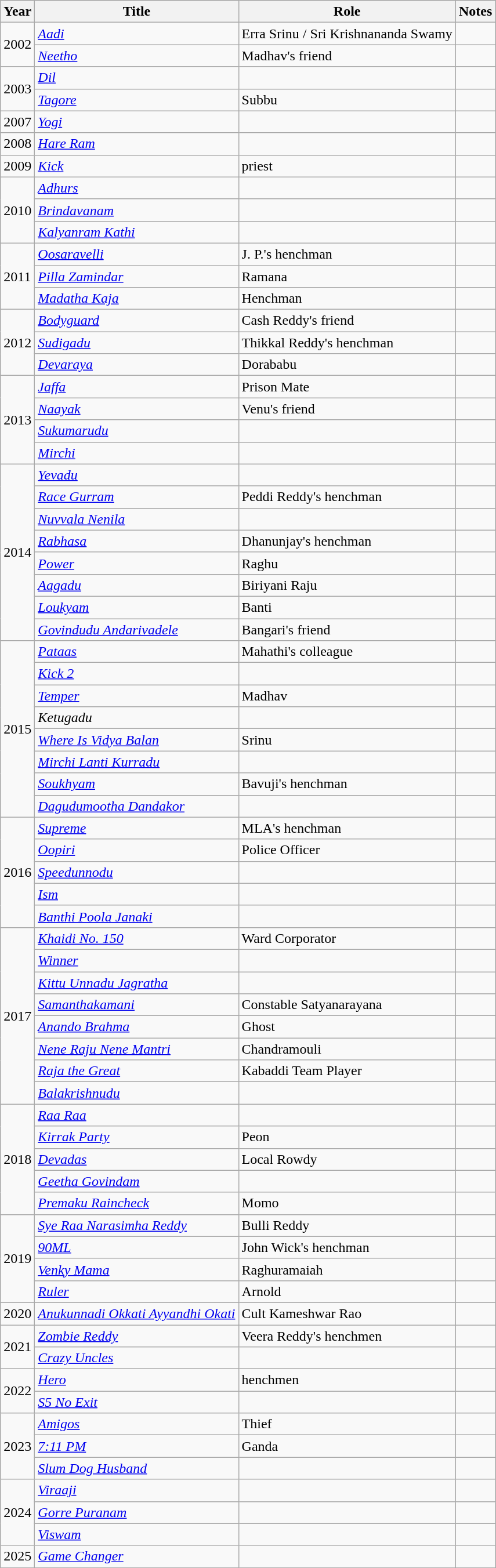<table class="wikitable">
<tr>
<th>Year</th>
<th>Title</th>
<th>Role</th>
<th>Notes</th>
</tr>
<tr>
<td rowspan="2">2002</td>
<td><em><a href='#'>Aadi</a></em></td>
<td>Erra Srinu / Sri Krishnananda Swamy</td>
<td></td>
</tr>
<tr>
<td><em><a href='#'>Neetho</a></em></td>
<td>Madhav's friend</td>
<td></td>
</tr>
<tr>
<td rowspan="2">2003</td>
<td><em><a href='#'>Dil</a></em></td>
<td></td>
<td></td>
</tr>
<tr>
<td><em><a href='#'>Tagore</a></em></td>
<td>Subbu</td>
<td></td>
</tr>
<tr>
<td rowspan="1">2007</td>
<td><em><a href='#'>Yogi</a></em></td>
<td></td>
<td></td>
</tr>
<tr>
<td rowspan="1">2008</td>
<td><em><a href='#'>Hare Ram</a></em></td>
<td></td>
<td></td>
</tr>
<tr>
<td rowspan="1">2009</td>
<td><em><a href='#'>Kick</a></em></td>
<td>priest</td>
<td></td>
</tr>
<tr>
<td rowspan="3">2010</td>
<td><em><a href='#'>Adhurs</a></em></td>
<td></td>
<td></td>
</tr>
<tr>
<td><em><a href='#'>Brindavanam</a></em></td>
<td></td>
<td></td>
</tr>
<tr>
<td><em><a href='#'>Kalyanram Kathi</a></em></td>
<td></td>
<td></td>
</tr>
<tr>
<td rowspan="3">2011</td>
<td><em><a href='#'>Oosaravelli</a></em></td>
<td>J. P.'s henchman</td>
<td></td>
</tr>
<tr>
<td><em><a href='#'>Pilla Zamindar</a></em></td>
<td>Ramana</td>
<td></td>
</tr>
<tr>
<td><em><a href='#'>Madatha Kaja</a></em></td>
<td>Henchman</td>
<td></td>
</tr>
<tr>
<td rowspan="3">2012</td>
<td><em><a href='#'>Bodyguard</a></em></td>
<td>Cash Reddy's friend</td>
<td></td>
</tr>
<tr>
<td><em><a href='#'>Sudigadu</a></em></td>
<td>Thikkal Reddy's henchman</td>
<td></td>
</tr>
<tr>
<td><em><a href='#'>Devaraya</a></em></td>
<td>Dorababu</td>
<td></td>
</tr>
<tr>
<td rowspan="4">2013</td>
<td><em><a href='#'>Jaffa</a></em></td>
<td>Prison Mate</td>
<td></td>
</tr>
<tr>
<td><em><a href='#'>Naayak</a></em></td>
<td>Venu's friend</td>
<td></td>
</tr>
<tr>
<td><em><a href='#'>Sukumarudu</a></em></td>
<td></td>
<td></td>
</tr>
<tr>
<td><em><a href='#'>Mirchi</a></em></td>
<td></td>
<td></td>
</tr>
<tr>
<td rowspan="8">2014</td>
<td><em><a href='#'>Yevadu</a></em></td>
<td></td>
<td></td>
</tr>
<tr>
<td><em><a href='#'>Race Gurram</a></em></td>
<td>Peddi Reddy's henchman</td>
<td></td>
</tr>
<tr>
<td><em><a href='#'>Nuvvala Nenila</a></em></td>
<td></td>
<td></td>
</tr>
<tr>
<td><em><a href='#'>Rabhasa</a></em></td>
<td>Dhanunjay's henchman</td>
<td></td>
</tr>
<tr>
<td><em><a href='#'>Power</a></em></td>
<td>Raghu</td>
<td></td>
</tr>
<tr>
<td><em><a href='#'>Aagadu</a></em></td>
<td>Biriyani Raju</td>
<td></td>
</tr>
<tr>
<td><em><a href='#'>Loukyam</a></em></td>
<td>Banti</td>
<td></td>
</tr>
<tr>
<td><em><a href='#'>Govindudu Andarivadele</a></em></td>
<td>Bangari's friend</td>
<td></td>
</tr>
<tr>
<td rowspan="8">2015</td>
<td><em><a href='#'>Pataas</a></em></td>
<td>Mahathi's colleague</td>
<td></td>
</tr>
<tr>
<td><em><a href='#'>Kick 2</a></em></td>
<td></td>
<td></td>
</tr>
<tr>
<td><em><a href='#'>Temper</a></em></td>
<td>Madhav</td>
<td></td>
</tr>
<tr>
<td><em>Ketugadu</em></td>
<td></td>
<td></td>
</tr>
<tr>
<td><em><a href='#'>Where Is Vidya Balan</a></em></td>
<td>Srinu</td>
<td></td>
</tr>
<tr>
<td><em><a href='#'>Mirchi Lanti Kurradu</a></em></td>
<td></td>
<td></td>
</tr>
<tr>
<td><em><a href='#'>Soukhyam</a></em></td>
<td>Bavuji's henchman</td>
<td></td>
</tr>
<tr>
<td><em><a href='#'>Dagudumootha Dandakor</a></em></td>
<td></td>
<td></td>
</tr>
<tr>
<td rowspan="5">2016</td>
<td><em><a href='#'>Supreme</a></em></td>
<td>MLA's henchman</td>
<td></td>
</tr>
<tr>
<td><em><a href='#'>Oopiri</a></em></td>
<td>Police Officer</td>
<td></td>
</tr>
<tr>
<td><em><a href='#'>Speedunnodu</a></em></td>
<td></td>
<td></td>
</tr>
<tr>
<td><em><a href='#'>Ism</a></em></td>
<td></td>
<td></td>
</tr>
<tr>
<td><em><a href='#'>Banthi Poola Janaki</a></em></td>
<td></td>
<td></td>
</tr>
<tr>
<td rowspan="8">2017</td>
<td><em><a href='#'>Khaidi No. 150</a></em></td>
<td>Ward Corporator</td>
<td></td>
</tr>
<tr>
<td><em><a href='#'>Winner</a></em></td>
<td></td>
<td></td>
</tr>
<tr>
<td><em><a href='#'>Kittu Unnadu Jagratha</a></em></td>
<td></td>
<td></td>
</tr>
<tr>
<td><em><a href='#'>Samanthakamani</a></em></td>
<td>Constable Satyanarayana</td>
<td></td>
</tr>
<tr>
<td><em><a href='#'>Anando Brahma</a></em></td>
<td>Ghost</td>
<td></td>
</tr>
<tr>
<td><em><a href='#'>Nene Raju Nene Mantri</a></em></td>
<td>Chandramouli</td>
<td></td>
</tr>
<tr>
<td><em><a href='#'>Raja the Great</a></em></td>
<td>Kabaddi Team Player</td>
<td></td>
</tr>
<tr>
<td><em><a href='#'>Balakrishnudu</a></em></td>
<td></td>
<td></td>
</tr>
<tr>
<td rowspan="5">2018</td>
<td><em><a href='#'>Raa Raa</a></em></td>
<td></td>
<td></td>
</tr>
<tr>
<td><em><a href='#'>Kirrak Party</a></em></td>
<td>Peon</td>
<td></td>
</tr>
<tr>
<td><em><a href='#'>Devadas</a></em></td>
<td>Local Rowdy</td>
<td></td>
</tr>
<tr>
<td><em><a href='#'>Geetha Govindam</a></em></td>
<td></td>
<td></td>
</tr>
<tr>
<td><em><a href='#'>Premaku Raincheck</a></em></td>
<td>Momo</td>
<td></td>
</tr>
<tr>
<td rowspan="4">2019</td>
<td><em><a href='#'>Sye Raa Narasimha Reddy</a></em></td>
<td>Bulli Reddy</td>
<td></td>
</tr>
<tr>
<td><em><a href='#'>90ML</a></em></td>
<td>John Wick's henchman</td>
<td></td>
</tr>
<tr>
<td><em><a href='#'>Venky Mama</a></em></td>
<td>Raghuramaiah</td>
<td></td>
</tr>
<tr>
<td><em><a href='#'>Ruler</a></em></td>
<td>Arnold</td>
<td></td>
</tr>
<tr>
<td>2020</td>
<td><em><a href='#'>Anukunnadi Okkati Ayyandhi Okati</a></em></td>
<td>Cult Kameshwar Rao</td>
<td></td>
</tr>
<tr>
<td rowspan="2">2021</td>
<td><em><a href='#'>Zombie Reddy</a></em></td>
<td>Veera Reddy's henchmen</td>
<td></td>
</tr>
<tr>
<td><em><a href='#'>Crazy Uncles</a></em></td>
<td></td>
<td></td>
</tr>
<tr>
<td rowspan="2">2022</td>
<td><em><a href='#'>Hero</a></em></td>
<td>henchmen</td>
<td></td>
</tr>
<tr>
<td><em><a href='#'>S5 No Exit</a></em></td>
<td></td>
<td></td>
</tr>
<tr>
<td rowspan="3">2023</td>
<td><em><a href='#'>Amigos</a></em></td>
<td>Thief</td>
<td></td>
</tr>
<tr>
<td><em><a href='#'>7:11 PM</a></em></td>
<td>Ganda</td>
<td></td>
</tr>
<tr>
<td><em><a href='#'>Slum Dog Husband</a></em></td>
<td></td>
<td></td>
</tr>
<tr>
<td rowspan="3">2024</td>
<td><em><a href='#'>Viraaji</a></em></td>
<td></td>
<td></td>
</tr>
<tr>
<td><em><a href='#'>Gorre Puranam</a></em></td>
<td></td>
<td></td>
</tr>
<tr>
<td><em><a href='#'>Viswam</a></em></td>
<td></td>
<td></td>
</tr>
<tr>
<td>2025</td>
<td><a href='#'><em>Game Changer</em></a></td>
<td></td>
<td></td>
</tr>
</table>
